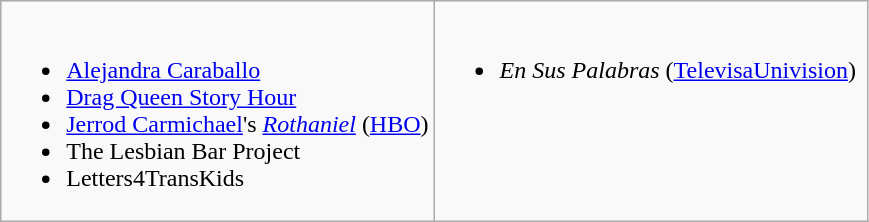<table class=wikitable>
<tr>
<td style="vertical-align:top; width:50%;"><br><ul><li><a href='#'>Alejandra Caraballo</a></li><li><a href='#'>Drag Queen Story Hour</a></li><li><a href='#'>Jerrod Carmichael</a>'s <em><a href='#'>Rothaniel</a></em> (<a href='#'>HBO</a>)</li><li>The Lesbian Bar Project</li><li>Letters4TransKids</li></ul></td>
<td style="vertical-align:top; width:50%;"><br><ul><li><em>En Sus Palabras</em> (<a href='#'>TelevisaUnivision</a>)</li></ul></td>
</tr>
</table>
